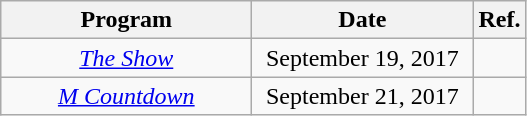<table class="wikitable plainrowheaders" style="text-align:center;">
<tr>
<th width="160">Program</th>
<th width="140">Date</th>
<th>Ref.</th>
</tr>
<tr>
<td><a href='#'><em>The Show</em></a></td>
<td>September 19, 2017</td>
<td></td>
</tr>
<tr>
<td><em><a href='#'>M Countdown</a></em></td>
<td>September 21, 2017</td>
<td></td>
</tr>
</table>
